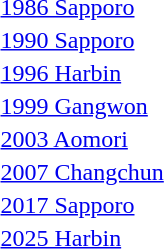<table>
<tr>
<td><a href='#'>1986 Sapporo</a></td>
<td></td>
<td></td>
<td></td>
</tr>
<tr>
<td><a href='#'>1990 Sapporo</a></td>
<td></td>
<td></td>
<td></td>
</tr>
<tr>
<td><a href='#'>1996 Harbin</a></td>
<td></td>
<td></td>
<td></td>
</tr>
<tr>
<td><a href='#'>1999 Gangwon</a></td>
<td></td>
<td></td>
<td></td>
</tr>
<tr>
<td><a href='#'>2003 Aomori</a></td>
<td></td>
<td></td>
<td></td>
</tr>
<tr>
<td rowspan=2><a href='#'>2007 Changchun</a></td>
<td rowspan=2></td>
<td rowspan=2></td>
<td></td>
</tr>
<tr>
<td></td>
</tr>
<tr>
<td><a href='#'>2017 Sapporo</a></td>
<td></td>
<td></td>
<td></td>
</tr>
<tr>
<td><a href='#'>2025 Harbin</a></td>
<td></td>
<td></td>
<td></td>
</tr>
</table>
